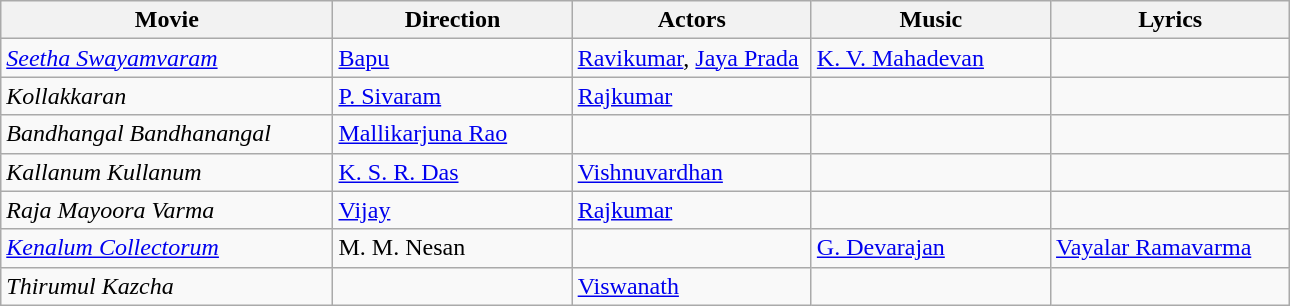<table class="wikitable sortable">
<tr>
<th width="25%">Movie</th>
<th width="18%">Direction</th>
<th width="18%">Actors</th>
<th width="18%">Music</th>
<th width="18%">Lyrics</th>
</tr>
<tr valign="top">
<td><em><a href='#'>Seetha Swayamvaram</a></em></td>
<td><a href='#'>Bapu</a></td>
<td><a href='#'>Ravikumar</a>, <a href='#'>Jaya Prada</a></td>
<td><a href='#'>K. V. Mahadevan</a></td>
<td></td>
</tr>
<tr>
<td><em>Kollakkaran</em></td>
<td><a href='#'>P. Sivaram</a></td>
<td><a href='#'>Rajkumar</a></td>
<td> </td>
<td> </td>
</tr>
<tr valign="top">
<td><em>Bandhangal Bandhanangal</em></td>
<td><a href='#'>Mallikarjuna Rao</a></td>
<td> </td>
<td> </td>
<td> </td>
</tr>
<tr valign="top">
<td><em>Kallanum Kullanum</em></td>
<td><a href='#'>K. S. R. Das</a></td>
<td><a href='#'>Vishnuvardhan</a></td>
<td> </td>
<td> </td>
</tr>
<tr valign="top">
<td><em>Raja Mayoora Varma</em></td>
<td><a href='#'>Vijay</a></td>
<td><a href='#'>Rajkumar</a></td>
<td> </td>
<td> </td>
</tr>
<tr valign="top">
<td><em><a href='#'>Kenalum Collectorum</a></em></td>
<td>M. M. Nesan</td>
<td> </td>
<td><a href='#'>G. Devarajan</a></td>
<td><a href='#'>Vayalar Ramavarma</a></td>
</tr>
<tr>
<td><em>Thirumul Kazcha</em></td>
<td> </td>
<td><a href='#'>Viswanath</a></td>
<td> </td>
<td> </td>
</tr>
</table>
